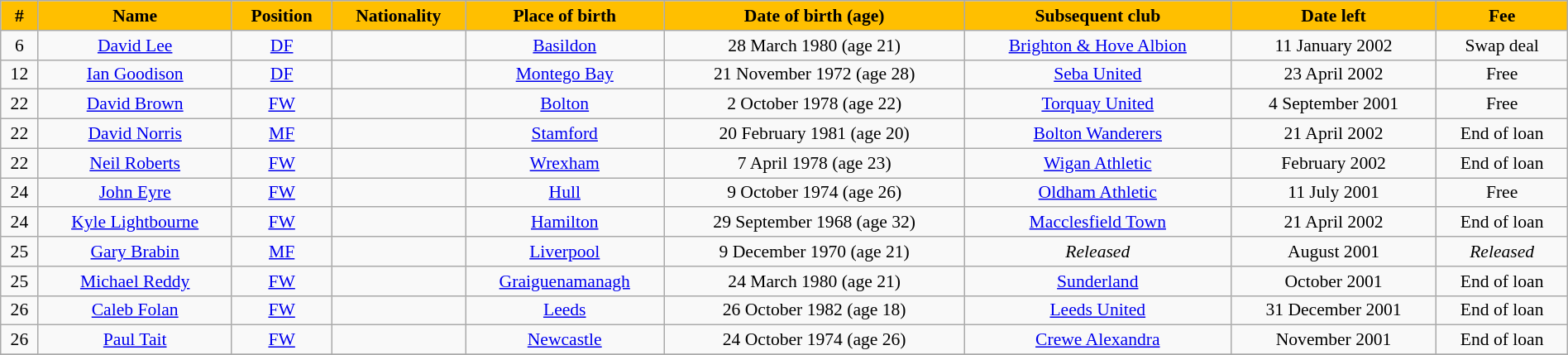<table class="wikitable" style="text-align:center; font-size:90%; width:100%;">
<tr>
<th style="background:#ffbf00; color:#000000; text-align:center;">#</th>
<th style="background:#ffbf00; color:#000000; text-align:center;">Name</th>
<th style="background:#ffbf00; color:#000000; text-align:center;">Position</th>
<th style="background:#ffbf00; color:#000000; text-align:center;">Nationality</th>
<th style="background:#ffbf00; color:#000000; text-align:center;">Place of birth</th>
<th style="background:#ffbf00; color:#000000; text-align:center;">Date of birth (age)</th>
<th style="background:#ffbf00; color:#000000; text-align:center;">Subsequent club</th>
<th style="background:#ffbf00; color:#000000; text-align:center;">Date left</th>
<th style="background:#ffbf00; color:#000000; text-align:center;">Fee</th>
</tr>
<tr>
<td>6</td>
<td><a href='#'>David Lee</a></td>
<td><a href='#'>DF</a></td>
<td></td>
<td><a href='#'>Basildon</a></td>
<td>28 March 1980 (age 21)</td>
<td><a href='#'>Brighton & Hove Albion</a></td>
<td>11 January 2002</td>
<td>Swap deal</td>
</tr>
<tr>
<td>12</td>
<td><a href='#'>Ian Goodison</a></td>
<td><a href='#'>DF</a></td>
<td></td>
<td><a href='#'>Montego Bay</a></td>
<td>21 November 1972 (age 28)</td>
<td> <a href='#'>Seba United</a></td>
<td>23 April 2002</td>
<td>Free</td>
</tr>
<tr>
<td>22</td>
<td><a href='#'>David Brown</a></td>
<td><a href='#'>FW</a></td>
<td></td>
<td><a href='#'>Bolton</a></td>
<td>2 October 1978 (age 22)</td>
<td><a href='#'>Torquay United</a></td>
<td>4 September 2001</td>
<td>Free</td>
</tr>
<tr>
<td>22</td>
<td><a href='#'>David Norris</a></td>
<td><a href='#'>MF</a></td>
<td></td>
<td><a href='#'>Stamford</a></td>
<td>20 February 1981 (age 20)</td>
<td><a href='#'>Bolton Wanderers</a></td>
<td>21 April 2002</td>
<td>End of loan</td>
</tr>
<tr>
<td>22</td>
<td><a href='#'>Neil Roberts</a></td>
<td><a href='#'>FW</a></td>
<td></td>
<td><a href='#'>Wrexham</a></td>
<td>7 April 1978 (age 23)</td>
<td><a href='#'>Wigan Athletic</a></td>
<td>February 2002</td>
<td>End of loan</td>
</tr>
<tr>
<td>24</td>
<td><a href='#'>John Eyre</a></td>
<td><a href='#'>FW</a></td>
<td></td>
<td><a href='#'>Hull</a></td>
<td>9 October 1974 (age 26)</td>
<td><a href='#'>Oldham Athletic</a></td>
<td>11 July 2001</td>
<td>Free</td>
</tr>
<tr>
<td>24</td>
<td><a href='#'>Kyle Lightbourne</a></td>
<td><a href='#'>FW</a></td>
<td></td>
<td><a href='#'>Hamilton</a></td>
<td>29 September 1968 (age 32)</td>
<td><a href='#'>Macclesfield Town</a></td>
<td>21 April 2002</td>
<td>End of loan</td>
</tr>
<tr>
<td>25</td>
<td><a href='#'>Gary Brabin</a></td>
<td><a href='#'>MF</a></td>
<td></td>
<td><a href='#'>Liverpool</a></td>
<td>9 December 1970 (age 21)</td>
<td><em>Released</em></td>
<td>August 2001</td>
<td><em>Released</em></td>
</tr>
<tr>
<td>25</td>
<td><a href='#'>Michael Reddy</a></td>
<td><a href='#'>FW</a></td>
<td></td>
<td><a href='#'>Graiguenamanagh</a></td>
<td>24 March 1980 (age 21)</td>
<td><a href='#'>Sunderland</a></td>
<td>October 2001</td>
<td>End of loan</td>
</tr>
<tr>
<td>26</td>
<td><a href='#'>Caleb Folan</a></td>
<td><a href='#'>FW</a></td>
<td></td>
<td> <a href='#'>Leeds</a></td>
<td>26 October 1982 (age 18)</td>
<td><a href='#'>Leeds United</a></td>
<td>31 December 2001</td>
<td>End of loan</td>
</tr>
<tr>
<td>26</td>
<td><a href='#'>Paul Tait</a></td>
<td><a href='#'>FW</a></td>
<td></td>
<td><a href='#'>Newcastle</a></td>
<td>24 October 1974 (age 26)</td>
<td><a href='#'>Crewe Alexandra</a></td>
<td>November 2001</td>
<td>End of loan</td>
</tr>
<tr>
</tr>
</table>
